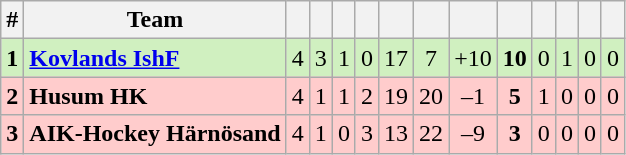<table class="wikitable sortable">
<tr>
<th>#</th>
<th>Team</th>
<th></th>
<th></th>
<th></th>
<th></th>
<th></th>
<th></th>
<th></th>
<th></th>
<th></th>
<th></th>
<th></th>
<th></th>
</tr>
<tr style="background: #D0F0C0;">
<td><strong>1</strong></td>
<td><strong><a href='#'>Kovlands IshF</a></strong></td>
<td style="text-align: center;">4</td>
<td style="text-align: center;">3</td>
<td style="text-align: center;">1</td>
<td style="text-align: center;">0</td>
<td style="text-align: center;">17</td>
<td style="text-align: center;">7</td>
<td style="text-align: center;">+10</td>
<td style="text-align: center;"><strong>10</strong></td>
<td style="text-align: center;">0</td>
<td style="text-align: center;">1</td>
<td style="text-align: center;">0</td>
<td style="text-align: center;">0</td>
</tr>
<tr style="background: #FFCCCC;">
<td><strong>2</strong></td>
<td><strong>Husum HK</strong></td>
<td style="text-align: center;">4</td>
<td style="text-align: center;">1</td>
<td style="text-align: center;">1</td>
<td style="text-align: center;">2</td>
<td style="text-align: center;">19</td>
<td style="text-align: center;">20</td>
<td style="text-align: center;">–1</td>
<td style="text-align: center;"><strong>5</strong></td>
<td style="text-align: center;">1</td>
<td style="text-align: center;">0</td>
<td style="text-align: center;">0</td>
<td style="text-align: center;">0</td>
</tr>
<tr style="background: #FFCCCC;">
<td><strong>3</strong></td>
<td><strong>AIK-Hockey Härnösand</strong></td>
<td style="text-align: center;">4</td>
<td style="text-align: center;">1</td>
<td style="text-align: center;">0</td>
<td style="text-align: center;">3</td>
<td style="text-align: center;">13</td>
<td style="text-align: center;">22</td>
<td style="text-align: center;">–9</td>
<td style="text-align: center;"><strong>3</strong></td>
<td style="text-align: center;">0</td>
<td style="text-align: center;">0</td>
<td style="text-align: center;">0</td>
<td style="text-align: center;">0</td>
</tr>
</table>
